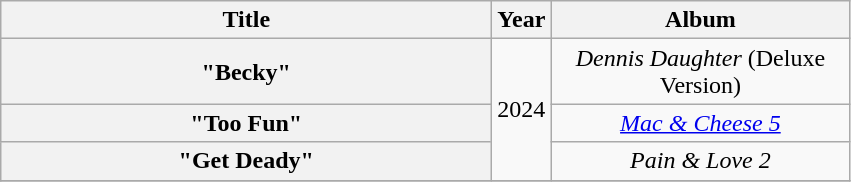<table class="wikitable plainrowheaders" style="text-align:center;">
<tr>
<th scope="col" style="width:20em;">Title</th>
<th scope="col">Year</th>
<th scope="col" style="width:12em;">Album</th>
</tr>
<tr>
<th scope="row">"Becky"<br></th>
<td rowspan="3">2024</td>
<td><em>Dennis Daughter</em> (Deluxe Version)</td>
</tr>
<tr>
<th scope="row">"Too Fun"<br></th>
<td><em><a href='#'>Mac & Cheese 5</a></em></td>
</tr>
<tr>
<th scope="row">"Get Deady"<br></th>
<td><em>Pain & Love 2</em></td>
</tr>
<tr>
</tr>
</table>
